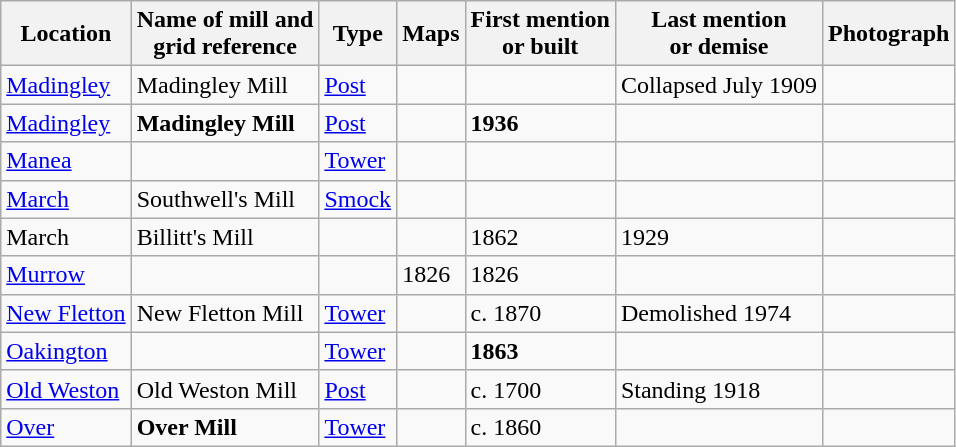<table class="wikitable">
<tr>
<th>Location</th>
<th>Name of mill and<br>grid reference</th>
<th>Type</th>
<th>Maps</th>
<th>First mention<br>or built</th>
<th>Last mention<br> or demise</th>
<th>Photograph</th>
</tr>
<tr>
<td><a href='#'>Madingley</a></td>
<td>Madingley Mill<br></td>
<td><a href='#'>Post</a></td>
<td></td>
<td></td>
<td>Collapsed July 1909</td>
<td></td>
</tr>
<tr>
<td><a href='#'>Madingley</a></td>
<td><strong>Madingley Mill</strong><br></td>
<td><a href='#'>Post</a></td>
<td></td>
<td><strong>1936</strong></td>
<td></td>
<td></td>
</tr>
<tr>
<td><a href='#'>Manea</a></td>
<td></td>
<td><a href='#'>Tower</a></td>
<td></td>
<td></td>
<td></td>
<td></td>
</tr>
<tr>
<td><a href='#'>March</a></td>
<td>Southwell's Mill<br></td>
<td><a href='#'>Smock</a></td>
<td></td>
<td></td>
<td></td>
<td></td>
</tr>
<tr>
<td>March</td>
<td>Billitt's Mill</td>
<td></td>
<td></td>
<td>1862</td>
<td>1929</td>
<td></td>
</tr>
<tr>
<td><a href='#'>Murrow</a></td>
<td></td>
<td></td>
<td>1826</td>
<td>1826</td>
<td></td>
<td></td>
</tr>
<tr>
<td><a href='#'>New Fletton</a></td>
<td>New Fletton Mill<br></td>
<td><a href='#'>Tower</a></td>
<td></td>
<td>c. 1870</td>
<td>Demolished 1974</td>
<td></td>
</tr>
<tr>
<td><a href='#'>Oakington</a></td>
<td></td>
<td><a href='#'>Tower</a></td>
<td></td>
<td><strong>1863</strong></td>
<td></td>
<td></td>
</tr>
<tr>
<td><a href='#'>Old Weston</a></td>
<td>Old Weston Mill<br></td>
<td><a href='#'>Post</a></td>
<td></td>
<td>c. 1700</td>
<td>Standing 1918</td>
<td></td>
</tr>
<tr>
<td><a href='#'>Over</a></td>
<td><strong>Over Mill</strong><br></td>
<td><a href='#'>Tower</a></td>
<td></td>
<td>c. 1860</td>
<td></td>
<td></td>
</tr>
</table>
